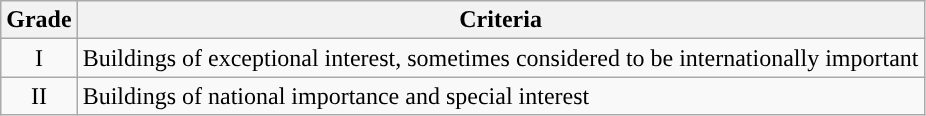<table class="wikitable">
<tr>
<th>Grade</th>
<th>Criteria</th>
</tr>
<tr>
<td align="center" >I</td>
<td>Buildings of exceptional interest, sometimes considered to be internationally important</td>
</tr>
<tr>
<td align="center" >II</td>
<td>Buildings of national importance and special interest</td>
</tr>
</table>
